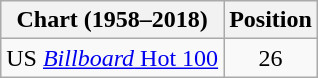<table class="wikitable">
<tr>
<th>Chart (1958–2018)</th>
<th>Position</th>
</tr>
<tr>
<td>US <a href='#'><em>Billboard</em> Hot 100</a></td>
<td align="center">26</td>
</tr>
</table>
